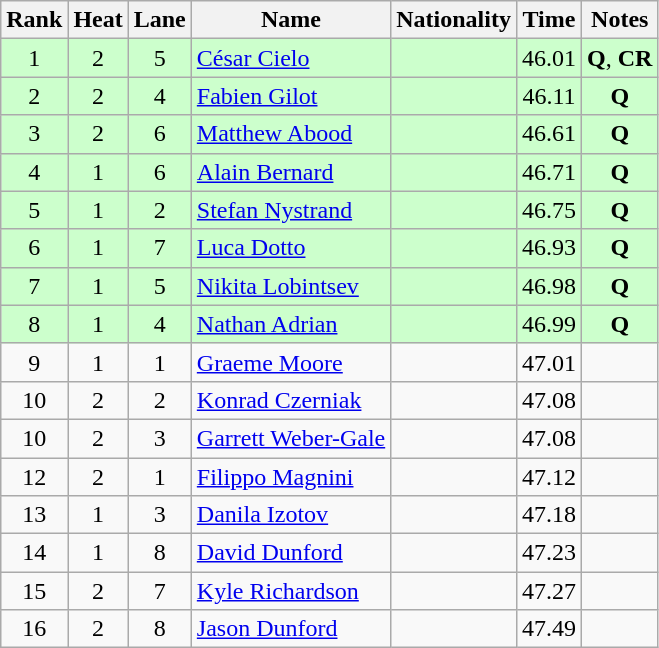<table class="wikitable sortable" style="text-align:center">
<tr>
<th>Rank</th>
<th>Heat</th>
<th>Lane</th>
<th>Name</th>
<th>Nationality</th>
<th>Time</th>
<th>Notes</th>
</tr>
<tr bgcolor=ccffcc>
<td>1</td>
<td>2</td>
<td>5</td>
<td align=left><a href='#'>César Cielo</a></td>
<td align=left></td>
<td>46.01</td>
<td><strong>Q</strong>, <strong>CR</strong></td>
</tr>
<tr bgcolor=ccffcc>
<td>2</td>
<td>2</td>
<td>4</td>
<td align=left><a href='#'>Fabien Gilot</a></td>
<td align=left></td>
<td>46.11</td>
<td><strong>Q</strong></td>
</tr>
<tr bgcolor=ccffcc>
<td>3</td>
<td>2</td>
<td>6</td>
<td align=left><a href='#'>Matthew Abood</a></td>
<td align=left></td>
<td>46.61</td>
<td><strong>Q</strong></td>
</tr>
<tr bgcolor=ccffcc>
<td>4</td>
<td>1</td>
<td>6</td>
<td align=left><a href='#'>Alain Bernard</a></td>
<td align=left></td>
<td>46.71</td>
<td><strong>Q</strong></td>
</tr>
<tr bgcolor=ccffcc>
<td>5</td>
<td>1</td>
<td>2</td>
<td align=left><a href='#'>Stefan Nystrand</a></td>
<td align=left></td>
<td>46.75</td>
<td><strong>Q</strong></td>
</tr>
<tr bgcolor=ccffcc>
<td>6</td>
<td>1</td>
<td>7</td>
<td align=left><a href='#'>Luca Dotto</a></td>
<td align=left></td>
<td>46.93</td>
<td><strong>Q</strong></td>
</tr>
<tr bgcolor=ccffcc>
<td>7</td>
<td>1</td>
<td>5</td>
<td align=left><a href='#'>Nikita Lobintsev</a></td>
<td align=left></td>
<td>46.98</td>
<td><strong>Q</strong></td>
</tr>
<tr bgcolor=ccffcc>
<td>8</td>
<td>1</td>
<td>4</td>
<td align=left><a href='#'>Nathan Adrian</a></td>
<td align=left></td>
<td>46.99</td>
<td><strong>Q</strong></td>
</tr>
<tr>
<td>9</td>
<td>1</td>
<td>1</td>
<td align=left><a href='#'>Graeme Moore</a></td>
<td align=left></td>
<td>47.01</td>
<td></td>
</tr>
<tr>
<td>10</td>
<td>2</td>
<td>2</td>
<td align=left><a href='#'>Konrad Czerniak</a></td>
<td align=left></td>
<td>47.08</td>
<td></td>
</tr>
<tr>
<td>10</td>
<td>2</td>
<td>3</td>
<td align=left><a href='#'>Garrett Weber-Gale</a></td>
<td align=left></td>
<td>47.08</td>
<td></td>
</tr>
<tr>
<td>12</td>
<td>2</td>
<td>1</td>
<td align=left><a href='#'>Filippo Magnini</a></td>
<td align=left></td>
<td>47.12</td>
<td></td>
</tr>
<tr>
<td>13</td>
<td>1</td>
<td>3</td>
<td align=left><a href='#'>Danila Izotov</a></td>
<td align=left></td>
<td>47.18</td>
<td></td>
</tr>
<tr>
<td>14</td>
<td>1</td>
<td>8</td>
<td align=left><a href='#'>David Dunford</a></td>
<td align=left></td>
<td>47.23</td>
<td></td>
</tr>
<tr>
<td>15</td>
<td>2</td>
<td>7</td>
<td align=left><a href='#'>Kyle Richardson</a></td>
<td align=left></td>
<td>47.27</td>
<td></td>
</tr>
<tr>
<td>16</td>
<td>2</td>
<td>8</td>
<td align=left><a href='#'>Jason Dunford</a></td>
<td align=left></td>
<td>47.49</td>
<td></td>
</tr>
</table>
